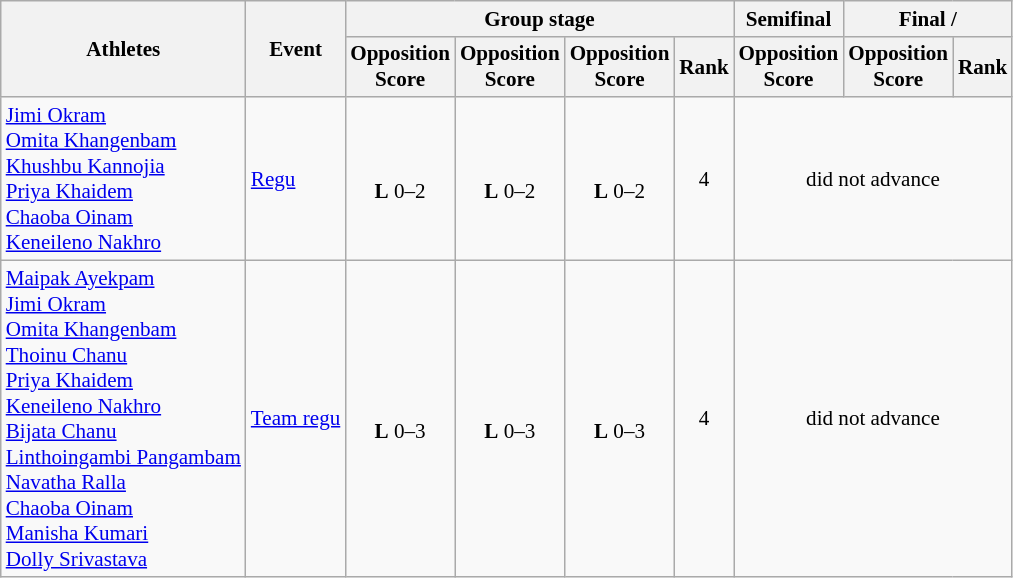<table class=wikitable style=font-size:88%;text-align:center>
<tr>
<th rowspan=2>Athletes</th>
<th rowspan=2>Event</th>
<th colspan=4>Group stage</th>
<th>Semifinal</th>
<th colspan=2>Final / </th>
</tr>
<tr>
<th>Opposition<br>Score</th>
<th>Opposition<br>Score</th>
<th>Opposition<br>Score</th>
<th>Rank</th>
<th>Opposition<br>Score</th>
<th>Opposition<br>Score</th>
<th>Rank</th>
</tr>
<tr>
<td align=left><a href='#'>Jimi Okram</a><br><a href='#'>Omita Khangenbam</a><br><a href='#'>Khushbu Kannojia</a><br><a href='#'>Priya Khaidem</a><br><a href='#'>Chaoba Oinam</a><br><a href='#'>Keneileno Nakhro</a></td>
<td align=left><a href='#'>Regu</a></td>
<td><br><strong>L</strong> 0–2</td>
<td><br><strong>L</strong> 0–2</td>
<td><br><strong>L</strong> 0–2</td>
<td>4</td>
<td colspan=3>did not advance</td>
</tr>
<tr>
<td align=left><a href='#'>Maipak Ayekpam</a><br><a href='#'>Jimi Okram</a><br><a href='#'>Omita Khangenbam</a><br><a href='#'>Thoinu Chanu</a><br><a href='#'>Priya Khaidem</a><br><a href='#'>Keneileno Nakhro</a><br><a href='#'>Bijata Chanu</a><br><a href='#'>Linthoingambi Pangambam</a><br><a href='#'>Navatha Ralla</a><br><a href='#'>Chaoba Oinam</a><br><a href='#'>Manisha Kumari</a><br><a href='#'>Dolly Srivastava</a></td>
<td align=left><a href='#'>Team regu</a></td>
<td><br><strong>L</strong> 0–3</td>
<td><br><strong>L</strong> 0–3</td>
<td><br><strong>L</strong> 0–3</td>
<td>4</td>
<td colspan=3>did not advance</td>
</tr>
</table>
